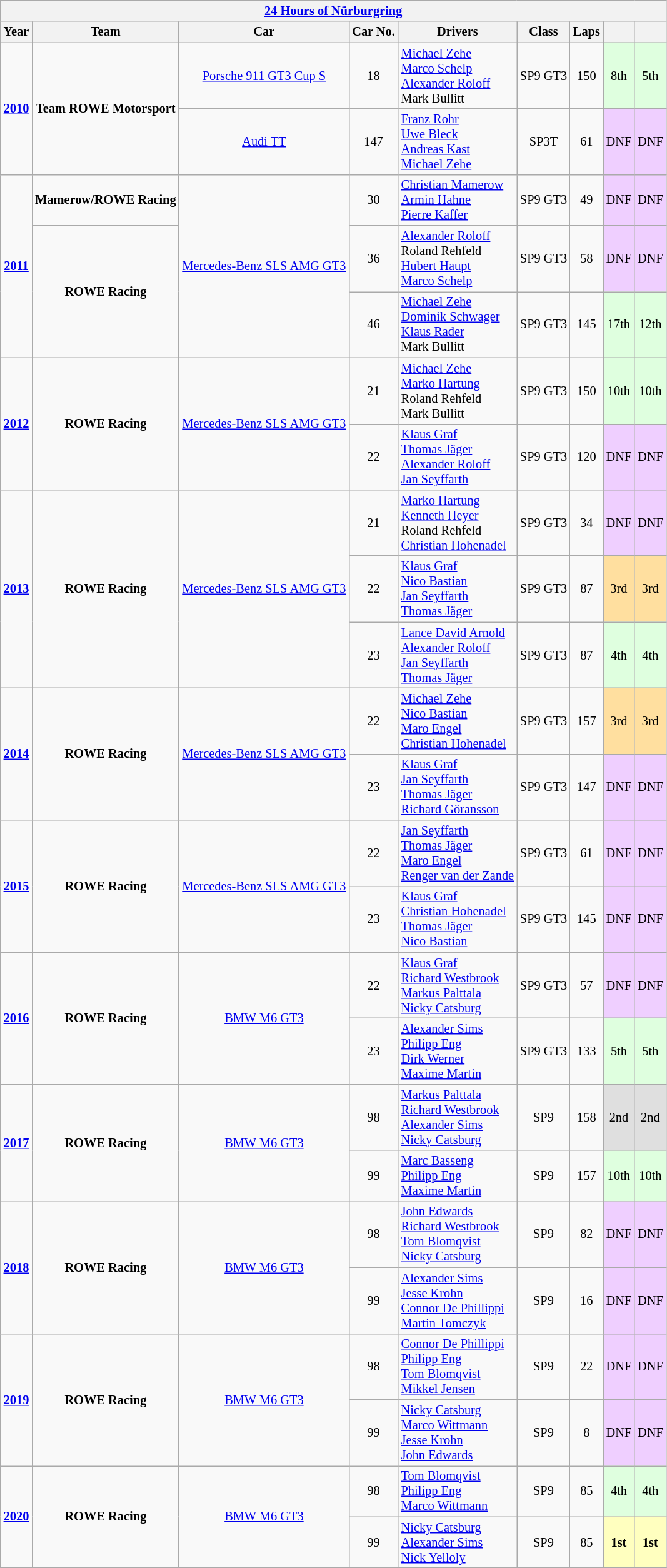<table class="wikitable" style="text-align:center; font-size:85%">
<tr>
<th colspan=9><a href='#'>24 Hours of Nürburgring</a></th>
</tr>
<tr>
<th>Year</th>
<th>Team</th>
<th>Car</th>
<th>Car No.</th>
<th>Drivers</th>
<th>Class</th>
<th>Laps</th>
<th></th>
<th></th>
</tr>
<tr>
<td rowspan=2><strong><a href='#'>2010</a></strong></td>
<td rowspan=2><strong>Team ROWE Motorsport</strong></td>
<td><a href='#'>Porsche 911 GT3 Cup S</a></td>
<td>18</td>
<td align=left> <a href='#'>Michael Zehe</a> <br>  <a href='#'>Marco Schelp</a> <br>  <a href='#'>Alexander Roloff</a> <br>  Mark Bullitt</td>
<td>SP9 GT3</td>
<td>150</td>
<td style="background:#dfffdf;">8th</td>
<td style="background:#dfffdf;">5th</td>
</tr>
<tr>
<td><a href='#'>Audi TT</a></td>
<td>147</td>
<td align=left> <a href='#'>Franz Rohr</a> <br>  <a href='#'>Uwe Bleck</a> <br>  <a href='#'>Andreas Kast</a> <br>  <a href='#'>Michael Zehe</a></td>
<td>SP3T</td>
<td>61</td>
<td style="background:#efcfff;">DNF</td>
<td style="background:#efcfff;">DNF</td>
</tr>
<tr>
<td rowspan=3><strong><a href='#'>2011</a></strong></td>
<td><strong>Mamerow/ROWE Racing</strong></td>
<td rowspan=3><a href='#'>Mercedes-Benz SLS AMG GT3</a></td>
<td>30</td>
<td align=left> <a href='#'>Christian Mamerow</a> <br>  <a href='#'>Armin Hahne</a> <br>  <a href='#'>Pierre Kaffer</a></td>
<td>SP9 GT3</td>
<td>49</td>
<td style="background:#efcfff;">DNF</td>
<td style="background:#efcfff;">DNF</td>
</tr>
<tr>
<td rowspan=2><strong>ROWE Racing</strong></td>
<td>36</td>
<td align=left> <a href='#'>Alexander Roloff</a> <br>  Roland Rehfeld <br>  <a href='#'>Hubert Haupt</a> <br>  <a href='#'>Marco Schelp</a></td>
<td>SP9 GT3</td>
<td>58</td>
<td style="background:#efcfff;">DNF</td>
<td style="background:#efcfff;">DNF</td>
</tr>
<tr>
<td>46</td>
<td align=left> <a href='#'>Michael Zehe</a> <br>  <a href='#'>Dominik Schwager</a> <br>  <a href='#'>Klaus Rader</a> <br>  Mark Bullitt</td>
<td>SP9 GT3</td>
<td>145</td>
<td style="background:#dfffdf;">17th</td>
<td style="background:#dfffdf;">12th</td>
</tr>
<tr>
<td rowspan=2><strong><a href='#'>2012</a></strong></td>
<td rowspan=2><strong>ROWE Racing</strong></td>
<td rowspan=2><a href='#'>Mercedes-Benz SLS AMG GT3</a></td>
<td>21</td>
<td align=left> <a href='#'>Michael Zehe</a> <br>  <a href='#'>Marko Hartung</a> <br>  Roland Rehfeld <br>  Mark Bullitt</td>
<td>SP9 GT3</td>
<td>150</td>
<td style="background:#dfffdf;">10th</td>
<td style="background:#dfffdf;">10th</td>
</tr>
<tr>
<td>22</td>
<td align=left> <a href='#'>Klaus Graf</a> <br>  <a href='#'>Thomas Jäger</a> <br>  <a href='#'>Alexander Roloff</a> <br>  <a href='#'>Jan Seyffarth</a></td>
<td>SP9 GT3</td>
<td>120</td>
<td style="background:#efcfff;">DNF</td>
<td style="background:#efcfff;">DNF</td>
</tr>
<tr>
<td rowspan=3><strong><a href='#'>2013</a></strong></td>
<td rowspan=3><strong>ROWE Racing</strong></td>
<td rowspan=3><a href='#'>Mercedes-Benz SLS AMG GT3</a></td>
<td>21</td>
<td align=left> <a href='#'>Marko Hartung</a> <br>  <a href='#'>Kenneth Heyer</a> <br>  Roland Rehfeld <br>  <a href='#'>Christian Hohenadel</a></td>
<td>SP9 GT3</td>
<td>34</td>
<td style="background:#efcfff;">DNF</td>
<td style="background:#efcfff;">DNF</td>
</tr>
<tr>
<td>22</td>
<td align=left> <a href='#'>Klaus Graf</a> <br>  <a href='#'>Nico Bastian</a> <br>  <a href='#'>Jan Seyffarth</a> <br>  <a href='#'>Thomas Jäger</a></td>
<td>SP9 GT3</td>
<td>87</td>
<td style="background:#ffdf9f;">3rd</td>
<td style="background:#ffdf9f;">3rd</td>
</tr>
<tr>
<td>23</td>
<td align=left> <a href='#'>Lance David Arnold</a> <br>  <a href='#'>Alexander Roloff</a> <br>  <a href='#'>Jan Seyffarth</a> <br>  <a href='#'>Thomas Jäger</a></td>
<td>SP9 GT3</td>
<td>87</td>
<td style="background:#dfffdf;">4th</td>
<td style="background:#dfffdf;">4th</td>
</tr>
<tr>
<td rowspan=2><strong><a href='#'>2014</a></strong></td>
<td rowspan=2><strong>ROWE Racing</strong></td>
<td rowspan=2><a href='#'>Mercedes-Benz SLS AMG GT3</a></td>
<td>22</td>
<td align=left> <a href='#'>Michael Zehe</a> <br>  <a href='#'>Nico Bastian</a> <br>  <a href='#'>Maro Engel</a> <br>  <a href='#'>Christian Hohenadel</a></td>
<td>SP9 GT3</td>
<td>157</td>
<td style="background:#ffdf9f;">3rd</td>
<td style="background:#ffdf9f;">3rd</td>
</tr>
<tr>
<td>23</td>
<td align=left> <a href='#'>Klaus Graf</a> <br>  <a href='#'>Jan Seyffarth</a> <br>  <a href='#'>Thomas Jäger</a> <br>  <a href='#'>Richard Göransson</a></td>
<td>SP9 GT3</td>
<td>147</td>
<td style="background:#efcfff;">DNF</td>
<td style="background:#efcfff;">DNF</td>
</tr>
<tr>
<td rowspan=2><strong><a href='#'>2015</a></strong></td>
<td rowspan=2><strong>ROWE Racing</strong></td>
<td rowspan=2><a href='#'>Mercedes-Benz SLS AMG GT3</a></td>
<td>22</td>
<td align=left> <a href='#'>Jan Seyffarth</a> <br>  <a href='#'>Thomas Jäger</a> <br>  <a href='#'>Maro Engel</a> <br>  <a href='#'>Renger van der Zande</a></td>
<td>SP9 GT3</td>
<td>61</td>
<td style="background:#efcfff;">DNF</td>
<td style="background:#efcfff;">DNF</td>
</tr>
<tr>
<td>23</td>
<td align=left> <a href='#'>Klaus Graf</a> <br>  <a href='#'>Christian Hohenadel</a> <br>  <a href='#'>Thomas Jäger</a> <br>  <a href='#'>Nico Bastian</a></td>
<td>SP9 GT3</td>
<td>145</td>
<td style="background:#efcfff;">DNF</td>
<td style="background:#efcfff;">DNF</td>
</tr>
<tr>
<td rowspan=2><strong><a href='#'>2016</a></strong></td>
<td rowspan=2><strong>ROWE Racing</strong></td>
<td rowspan=2><a href='#'>BMW M6 GT3</a></td>
<td>22</td>
<td align=left> <a href='#'>Klaus Graf</a> <br>  <a href='#'>Richard Westbrook</a> <br>  <a href='#'>Markus Palttala</a> <br>  <a href='#'>Nicky Catsburg</a></td>
<td>SP9 GT3</td>
<td>57</td>
<td style="background:#efcfff;">DNF</td>
<td style="background:#efcfff;">DNF</td>
</tr>
<tr>
<td>23</td>
<td align=left> <a href='#'>Alexander Sims</a> <br>  <a href='#'>Philipp Eng</a> <br>  <a href='#'>Dirk Werner</a> <br>  <a href='#'>Maxime Martin</a></td>
<td>SP9 GT3</td>
<td>133</td>
<td style="background:#dfffdf;">5th</td>
<td style="background:#dfffdf;">5th</td>
</tr>
<tr>
<td rowspan=2><strong><a href='#'>2017</a></strong></td>
<td rowspan=2><strong>ROWE Racing</strong></td>
<td rowspan=2><a href='#'>BMW M6 GT3</a></td>
<td>98</td>
<td align=left> <a href='#'>Markus Palttala</a> <br>  <a href='#'>Richard Westbrook</a> <br>  <a href='#'>Alexander Sims</a> <br>  <a href='#'>Nicky Catsburg</a></td>
<td>SP9</td>
<td>158</td>
<td style="background:#dfdfdf;">2nd</td>
<td style="background:#dfdfdf;">2nd</td>
</tr>
<tr>
<td>99</td>
<td align=left> <a href='#'>Marc Basseng</a> <br>  <a href='#'>Philipp Eng</a> <br>  <a href='#'>Maxime Martin</a></td>
<td>SP9</td>
<td>157</td>
<td style="background:#dfffdf;">10th</td>
<td style="background:#dfffdf;">10th</td>
</tr>
<tr>
<td rowspan=2><strong><a href='#'>2018</a></strong></td>
<td rowspan=2><strong>ROWE Racing</strong></td>
<td rowspan=2><a href='#'>BMW M6 GT3</a></td>
<td>98</td>
<td align=left> <a href='#'>John Edwards</a> <br>  <a href='#'>Richard Westbrook</a> <br>  <a href='#'>Tom Blomqvist</a> <br>  <a href='#'>Nicky Catsburg</a></td>
<td>SP9</td>
<td>82</td>
<td style="background:#efcfff;">DNF</td>
<td style="background:#efcfff;">DNF</td>
</tr>
<tr>
<td>99</td>
<td align=left> <a href='#'>Alexander Sims</a> <br>  <a href='#'>Jesse Krohn</a> <br>  <a href='#'>Connor De Phillippi</a><br>  <a href='#'>Martin Tomczyk</a></td>
<td>SP9</td>
<td>16</td>
<td style="background:#efcfff;">DNF</td>
<td style="background:#efcfff;">DNF</td>
</tr>
<tr>
<td rowspan=2><strong><a href='#'>2019</a></strong></td>
<td rowspan=2><strong>ROWE Racing</strong></td>
<td rowspan=2><a href='#'>BMW M6 GT3</a></td>
<td>98</td>
<td align=left> <a href='#'>Connor De Phillippi</a> <br>  <a href='#'>Philipp Eng</a> <br>  <a href='#'>Tom Blomqvist</a> <br>  <a href='#'>Mikkel Jensen</a></td>
<td>SP9</td>
<td>22</td>
<td style="background:#efcfff;">DNF</td>
<td style="background:#efcfff;">DNF</td>
</tr>
<tr>
<td>99</td>
<td align=left> <a href='#'>Nicky Catsburg</a> <br>  <a href='#'>Marco Wittmann</a> <br>  <a href='#'>Jesse Krohn</a><br>  <a href='#'>John Edwards</a></td>
<td>SP9</td>
<td>8</td>
<td style="background:#efcfff;">DNF</td>
<td style="background:#efcfff;">DNF</td>
</tr>
<tr>
<td rowspan=2><strong><a href='#'>2020</a></strong></td>
<td rowspan=2><strong>ROWE Racing</strong></td>
<td rowspan=2><a href='#'>BMW M6 GT3</a></td>
<td>98</td>
<td align=left> <a href='#'>Tom Blomqvist</a><br> <a href='#'>Philipp Eng</a><br> <a href='#'>Marco Wittmann</a></td>
<td>SP9</td>
<td>85</td>
<td style="background:#dfffdf;">4th</td>
<td style="background:#dfffdf;">4th</td>
</tr>
<tr>
<td>99</td>
<td align=left> <a href='#'>Nicky Catsburg</a><br> <a href='#'>Alexander Sims</a><br> <a href='#'>Nick Yelloly</a></td>
<td>SP9</td>
<td>85</td>
<td style="background:#FFFFBF;"><strong>1st</strong></td>
<td style="background:#FFFFBF;"><strong>1st</strong></td>
</tr>
<tr>
</tr>
</table>
